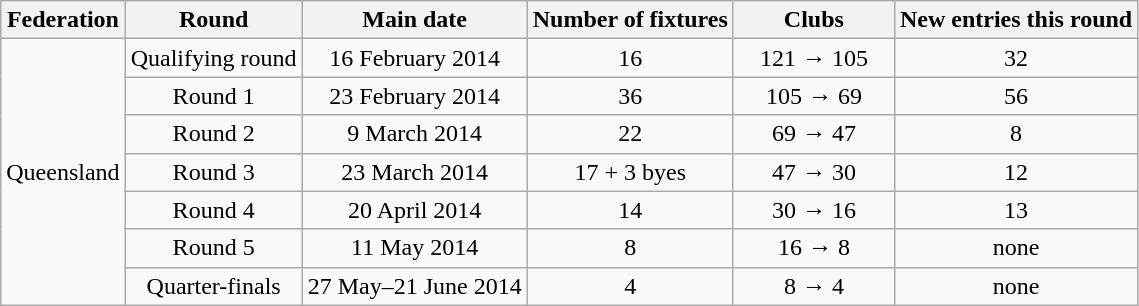<table class="wikitable" style="text-align:center">
<tr>
<th>Federation</th>
<th>Round</th>
<th>Main date</th>
<th>Number of fixtures</th>
<th style="width:100px;">Clubs</th>
<th>New entries this round</th>
</tr>
<tr>
<td rowspan=7>Queensland</td>
<td>Qualifying round</td>
<td>16 February 2014</td>
<td>16</td>
<td>121 → 105</td>
<td>32</td>
</tr>
<tr>
<td>Round 1</td>
<td>23 February 2014</td>
<td>36</td>
<td>105 → 69</td>
<td>56</td>
</tr>
<tr>
<td>Round 2</td>
<td>9 March 2014</td>
<td>22</td>
<td>69 → 47</td>
<td>8</td>
</tr>
<tr>
<td>Round 3</td>
<td>23 March 2014</td>
<td>17 + 3 byes</td>
<td>47 → 30</td>
<td>12</td>
</tr>
<tr>
<td>Round 4</td>
<td>20 April 2014</td>
<td>14</td>
<td>30 → 16</td>
<td>13</td>
</tr>
<tr>
<td>Round 5</td>
<td>11 May 2014</td>
<td>8</td>
<td>16 → 8</td>
<td>none</td>
</tr>
<tr>
<td>Quarter-finals</td>
<td>27 May–21 June 2014</td>
<td>4</td>
<td>8 → 4</td>
<td>none</td>
</tr>
</table>
